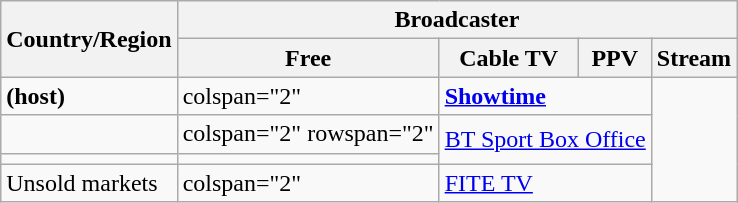<table class="wikitable">
<tr>
<th rowspan="2">Country/Region</th>
<th colspan="4">Broadcaster</th>
</tr>
<tr>
<th>Free</th>
<th>Cable TV</th>
<th>PPV</th>
<th>Stream</th>
</tr>
<tr>
<td><strong> (host)</strong></td>
<td>colspan="2" </td>
<td colspan="2"><a href='#'><strong>Showtime</strong></a></td>
</tr>
<tr>
<td></td>
<td>colspan="2" rowspan="2" </td>
<td colspan="2" rowspan="2"><a href='#'>BT Sport Box Office</a></td>
</tr>
<tr>
<td></td>
</tr>
<tr>
<td>Unsold markets</td>
<td>colspan="2" </td>
<td colspan="2"><a href='#'>FITE TV</a></td>
</tr>
</table>
